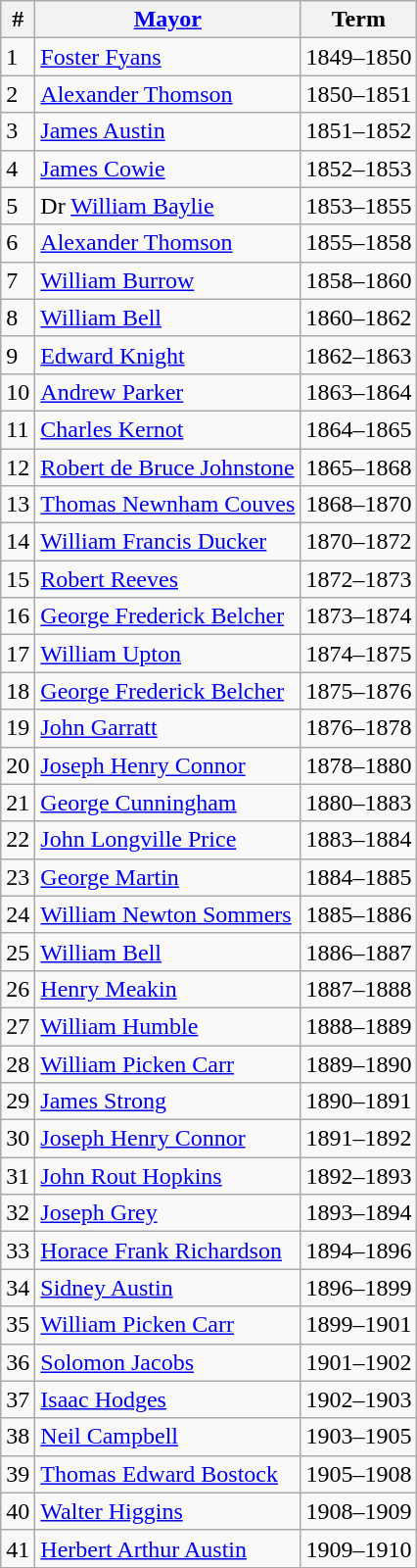<table class="wikitable">
<tr>
<th>#</th>
<th><a href='#'>Mayor</a></th>
<th>Term</th>
</tr>
<tr>
<td>1</td>
<td><a href='#'>Foster Fyans</a></td>
<td>1849–1850</td>
</tr>
<tr>
<td>2</td>
<td><a href='#'>Alexander Thomson</a></td>
<td>1850–1851</td>
</tr>
<tr>
<td>3</td>
<td><a href='#'>James Austin</a></td>
<td>1851–1852</td>
</tr>
<tr>
<td>4</td>
<td><a href='#'>James Cowie</a></td>
<td>1852–1853</td>
</tr>
<tr>
<td>5</td>
<td>Dr <a href='#'>William Baylie</a></td>
<td>1853–1855</td>
</tr>
<tr>
<td>6</td>
<td><a href='#'>Alexander Thomson</a></td>
<td>1855–1858</td>
</tr>
<tr>
<td>7</td>
<td><a href='#'>William Burrow</a></td>
<td>1858–1860</td>
</tr>
<tr>
<td>8</td>
<td><a href='#'>William Bell</a></td>
<td>1860–1862</td>
</tr>
<tr>
<td>9</td>
<td><a href='#'>Edward Knight</a></td>
<td>1862–1863</td>
</tr>
<tr>
<td>10</td>
<td><a href='#'>Andrew Parker</a></td>
<td>1863–1864</td>
</tr>
<tr>
<td>11</td>
<td><a href='#'>Charles Kernot</a></td>
<td>1864–1865</td>
</tr>
<tr>
<td>12</td>
<td><a href='#'>Robert de Bruce Johnstone</a></td>
<td>1865–1868</td>
</tr>
<tr>
<td>13</td>
<td><a href='#'>Thomas Newnham Couves</a></td>
<td>1868–1870</td>
</tr>
<tr>
<td>14</td>
<td><a href='#'>William Francis Ducker</a></td>
<td>1870–1872</td>
</tr>
<tr>
<td>15</td>
<td><a href='#'>Robert Reeves</a></td>
<td>1872–1873</td>
</tr>
<tr>
<td>16</td>
<td><a href='#'>George Frederick Belcher</a></td>
<td>1873–1874</td>
</tr>
<tr>
<td>17</td>
<td><a href='#'>William Upton</a></td>
<td>1874–1875</td>
</tr>
<tr>
<td>18</td>
<td><a href='#'>George Frederick Belcher</a></td>
<td>1875–1876</td>
</tr>
<tr>
<td>19</td>
<td><a href='#'>John Garratt</a></td>
<td>1876–1878</td>
</tr>
<tr>
<td>20</td>
<td><a href='#'>Joseph Henry Connor</a></td>
<td>1878–1880</td>
</tr>
<tr>
<td>21</td>
<td><a href='#'>George Cunningham</a></td>
<td>1880–1883</td>
</tr>
<tr>
<td>22</td>
<td><a href='#'>John Longville Price</a></td>
<td>1883–1884</td>
</tr>
<tr>
<td>23</td>
<td><a href='#'>George Martin</a></td>
<td>1884–1885</td>
</tr>
<tr>
<td>24</td>
<td><a href='#'>William Newton Sommers</a></td>
<td>1885–1886</td>
</tr>
<tr>
<td>25</td>
<td><a href='#'>William Bell</a></td>
<td>1886–1887</td>
</tr>
<tr>
<td>26</td>
<td><a href='#'>Henry Meakin</a></td>
<td>1887–1888</td>
</tr>
<tr>
<td>27</td>
<td><a href='#'>William Humble</a></td>
<td>1888–1889</td>
</tr>
<tr>
<td>28</td>
<td><a href='#'>William Picken Carr</a></td>
<td>1889–1890</td>
</tr>
<tr>
<td>29</td>
<td><a href='#'>James Strong</a></td>
<td>1890–1891</td>
</tr>
<tr>
<td>30</td>
<td><a href='#'>Joseph Henry Connor</a></td>
<td>1891–1892</td>
</tr>
<tr>
<td>31</td>
<td><a href='#'>John Rout Hopkins</a></td>
<td>1892–1893</td>
</tr>
<tr>
<td>32</td>
<td><a href='#'>Joseph Grey</a></td>
<td>1893–1894</td>
</tr>
<tr>
<td>33</td>
<td><a href='#'>Horace Frank Richardson</a></td>
<td>1894–1896</td>
</tr>
<tr>
<td>34</td>
<td><a href='#'>Sidney Austin</a></td>
<td>1896–1899</td>
</tr>
<tr>
<td>35</td>
<td><a href='#'>William Picken Carr</a></td>
<td>1899–1901</td>
</tr>
<tr>
<td>36</td>
<td><a href='#'>Solomon Jacobs</a></td>
<td>1901–1902</td>
</tr>
<tr>
<td>37</td>
<td><a href='#'>Isaac Hodges</a></td>
<td>1902–1903</td>
</tr>
<tr>
<td>38</td>
<td><a href='#'>Neil Campbell</a></td>
<td>1903–1905</td>
</tr>
<tr>
<td>39</td>
<td><a href='#'>Thomas Edward Bostock</a></td>
<td>1905–1908</td>
</tr>
<tr>
<td>40</td>
<td><a href='#'>Walter Higgins</a></td>
<td>1908–1909</td>
</tr>
<tr>
<td>41</td>
<td><a href='#'>Herbert Arthur Austin</a></td>
<td>1909–1910</td>
</tr>
</table>
